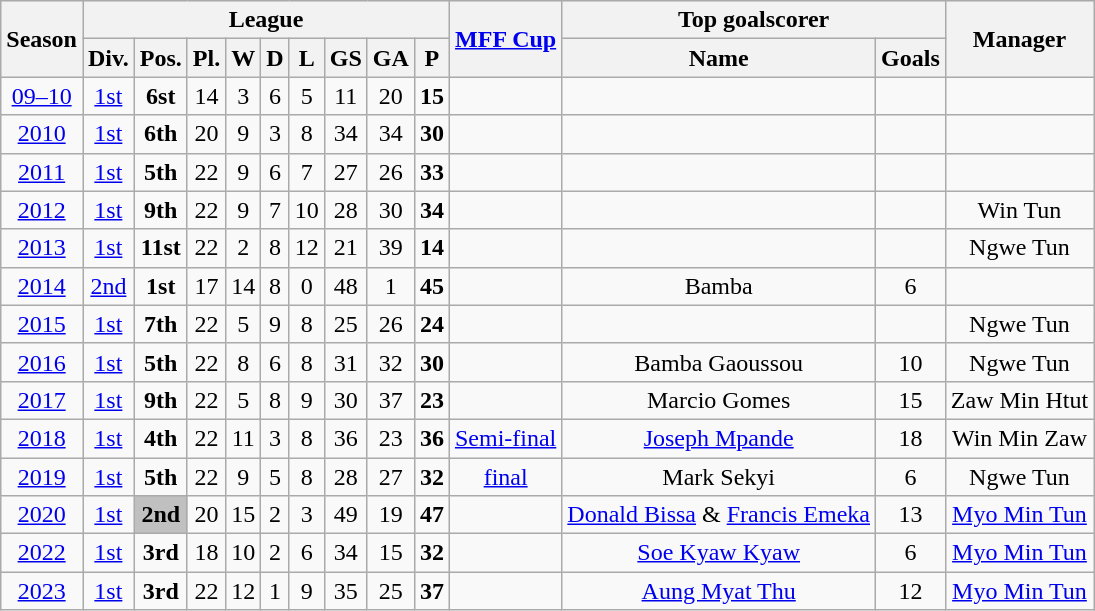<table class="wikitable">
<tr style="background:#efefef;">
<th rowspan="2">Season</th>
<th colspan="9">League</th>
<th rowspan="2"><a href='#'>MFF Cup</a></th>
<th colspan="2">Top goalscorer</th>
<th rowspan="2">Manager</th>
</tr>
<tr>
<th>Div.</th>
<th>Pos.</th>
<th>Pl.</th>
<th>W</th>
<th>D</th>
<th>L</th>
<th>GS</th>
<th>GA</th>
<th>P</th>
<th>Name</th>
<th>Goals</th>
</tr>
<tr>
<td align="center"><a href='#'>09–10</a></td>
<td align="center"><a href='#'>1st</a></td>
<td align="center"><strong>6st</strong></td>
<td align="center">14</td>
<td align="center">3</td>
<td align="center">6</td>
<td align="center">5</td>
<td align="center">11</td>
<td align="center">20</td>
<td align="center"><strong>15</strong></td>
<td align="center"></td>
<td align="center"></td>
<td align="center"></td>
<td align="center"></td>
</tr>
<tr>
<td align="center"><a href='#'>2010</a></td>
<td align="center"><a href='#'>1st</a></td>
<td align="center"><strong>6th</strong></td>
<td align="center">20</td>
<td align="center">9</td>
<td align="center">3</td>
<td align="center">8</td>
<td align="center">34</td>
<td align="center">34</td>
<td align="center"><strong>30</strong></td>
<td align="center"></td>
<td align="center"></td>
<td align="center"></td>
<td align="center"></td>
</tr>
<tr>
<td align="center"><a href='#'>2011</a></td>
<td align="center"><a href='#'>1st</a></td>
<td align="center"><strong>5th</strong></td>
<td align="center">22</td>
<td align="center">9</td>
<td align="center">6</td>
<td align="center">7</td>
<td align="center">27</td>
<td align="center">26</td>
<td align="center"><strong>33</strong></td>
<td align="center"></td>
<td align="center"></td>
<td align="center"></td>
<td align="center"></td>
</tr>
<tr>
<td align="center"><a href='#'>2012</a></td>
<td align="center"><a href='#'>1st</a></td>
<td align="center"><strong>9th</strong></td>
<td align="center">22</td>
<td align="center">9</td>
<td align="center">7</td>
<td align="center">10</td>
<td align="center">28</td>
<td align="center">30</td>
<td align="center"><strong>34</strong></td>
<td align="center"></td>
<td align="center"></td>
<td align="center"></td>
<td align="center"> Win Tun</td>
</tr>
<tr>
<td align="center"><a href='#'>2013</a></td>
<td align="center"><a href='#'>1st</a></td>
<td align="center"><strong>11st</strong></td>
<td align="center">22</td>
<td align="center">2</td>
<td align="center">8</td>
<td align="center">12</td>
<td align="center">21</td>
<td align="center">39</td>
<td align="center"><strong>14</strong></td>
<td align="center"></td>
<td align="center"></td>
<td align="center"></td>
<td align="center"> Ngwe Tun</td>
</tr>
<tr>
<td align="center"><a href='#'>2014</a></td>
<td align="center"><a href='#'>2nd</a></td>
<td align="center"><strong>1st</strong></td>
<td align="center">17</td>
<td align="center">14</td>
<td align="center">8</td>
<td align="center">0</td>
<td align="center">48</td>
<td align="center">1</td>
<td align="center"><strong>45</strong></td>
<td align="center"></td>
<td align="center"> Bamba</td>
<td align="center">6</td>
<td align="center"></td>
</tr>
<tr>
<td align="center"><a href='#'>2015</a></td>
<td align="center"><a href='#'>1st</a></td>
<td align="center"><strong>7th</strong></td>
<td align="center">22</td>
<td align="center">5</td>
<td align="center">9</td>
<td align="center">8</td>
<td align="center">25</td>
<td align="center">26</td>
<td align="center"><strong>24</strong></td>
<td align="center"></td>
<td align="center"></td>
<td align="center"></td>
<td align="center"> Ngwe Tun</td>
</tr>
<tr>
<td align="center"><a href='#'>2016</a></td>
<td align="center"><a href='#'>1st</a></td>
<td align="center"><strong>5th</strong></td>
<td align="center">22</td>
<td align="center">8</td>
<td align="center">6</td>
<td align="center">8</td>
<td align="center">31</td>
<td align="center">32</td>
<td align="center"><strong>30</strong></td>
<td align="center"></td>
<td align="center"> Bamba Gaoussou</td>
<td align="center">10</td>
<td align="center"> Ngwe Tun</td>
</tr>
<tr>
<td align="center"><a href='#'>2017</a></td>
<td align="center"><a href='#'>1st</a></td>
<td align="center"><strong>9th</strong></td>
<td align="center">22</td>
<td align="center">5</td>
<td align="center">8</td>
<td align="center">9</td>
<td align="center">30</td>
<td align="center">37</td>
<td align="center"><strong>23</strong></td>
<td align="center"></td>
<td align="center"> Marcio Gomes</td>
<td align="center">15</td>
<td align="center"> Zaw Min Htut</td>
</tr>
<tr>
<td align="center"><a href='#'>2018</a></td>
<td align="center"><a href='#'>1st</a></td>
<td align="center"><strong>4th</strong></td>
<td align="center">22</td>
<td align="center">11</td>
<td align="center">3</td>
<td align="center">8</td>
<td align="center">36</td>
<td align="center">23</td>
<td align="center"><strong>36</strong></td>
<td align="center"><a href='#'>Semi-final</a></td>
<td align="center"> <a href='#'>Joseph Mpande</a></td>
<td align="center">18</td>
<td align="center"> Win Min Zaw</td>
</tr>
<tr>
<td align="center"><a href='#'>2019</a></td>
<td align="center"><a href='#'>1st</a></td>
<td align="center"><strong>5th</strong></td>
<td align="center">22</td>
<td align="center">9</td>
<td align="center">5</td>
<td align="center">8</td>
<td align="center">28</td>
<td align="center">27</td>
<td align="center"><strong>32</strong></td>
<td align="center"><a href='#'>final</a></td>
<td align="center"> Mark Sekyi</td>
<td align="center">6</td>
<td align="center"> Ngwe Tun</td>
</tr>
<tr>
<td align="center"><a href='#'>2020</a></td>
<td align="center"><a href='#'>1st</a></td>
<td style="text-align:center; background:silver;"><strong>2nd</strong></td>
<td align="center">20</td>
<td align="center">15</td>
<td align="center">2</td>
<td align="center">3</td>
<td align="center">49</td>
<td align="center">19</td>
<td align="center"><strong>47</strong></td>
<td align="center"></td>
<td align="center"> <a href='#'>Donald Bissa</a> &  <a href='#'>Francis Emeka</a></td>
<td align="center">13</td>
<td align="center"> <a href='#'>Myo Min Tun</a></td>
</tr>
<tr>
<td align="center"><a href='#'>2022</a></td>
<td align="center"><a href='#'>1st</a></td>
<td style="text-align:center; background:'silver;"><strong>3rd</strong></td>
<td align="center">18</td>
<td align="center">10</td>
<td align="center">2</td>
<td align="center">6</td>
<td align="center">34</td>
<td align="center">15</td>
<td align="center"><strong>32</strong></td>
<td align="center"></td>
<td align="center"> <a href='#'>Soe Kyaw Kyaw</a></td>
<td align="center">6</td>
<td align="center"> <a href='#'>Myo Min Tun</a></td>
</tr>
<tr>
<td align="center"><a href='#'>2023</a></td>
<td align="center"><a href='#'>1st</a></td>
<td style="text-align:center; background:'silver;"><strong>3rd</strong></td>
<td align="center">22</td>
<td align="center">12</td>
<td align="center">1</td>
<td align="center">9</td>
<td align="center">35</td>
<td align="center">25</td>
<td align="center"><strong>37</strong></td>
<td align="center"></td>
<td align="center"> <a href='#'>Aung Myat Thu</a></td>
<td align="center">12</td>
<td align="center"> <a href='#'>Myo Min Tun</a></td>
</tr>
</table>
